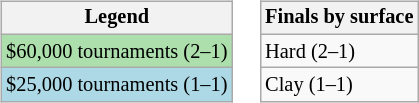<table>
<tr valign=top>
<td><br><table class=wikitable style="font-size:85%">
<tr>
<th>Legend</th>
</tr>
<tr style="background:#addfad;">
<td>$60,000 tournaments (2–1)</td>
</tr>
<tr style="background:lightblue;">
<td>$25,000 tournaments (1–1)</td>
</tr>
</table>
</td>
<td><br><table class=wikitable style="font-size:85%">
<tr>
<th>Finals by surface</th>
</tr>
<tr>
<td>Hard (2–1)</td>
</tr>
<tr>
<td>Clay (1–1)</td>
</tr>
</table>
</td>
</tr>
</table>
